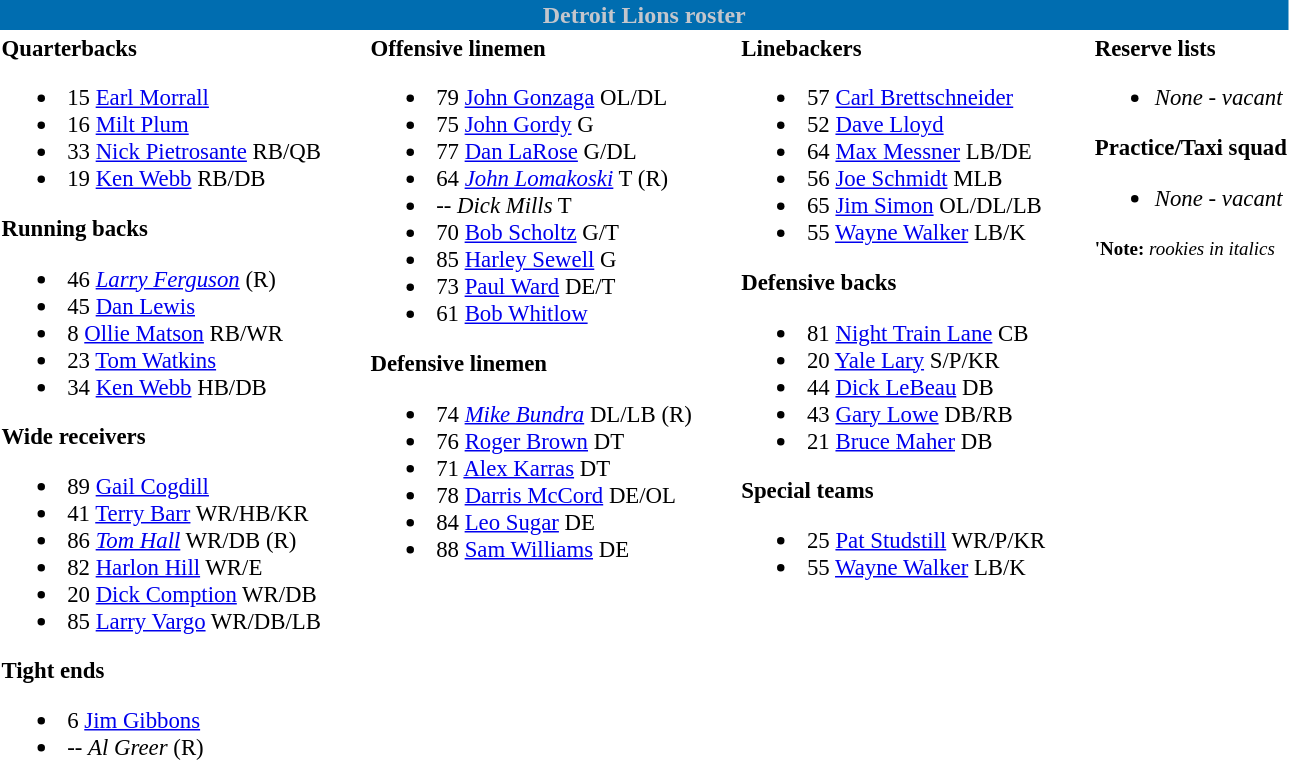<table class="toccolours" style="text-align: left;">
<tr>
<th colspan="7" style="background:#006db0; color:#c3c6cc; text-align:center;">Detroit Lions roster</th>
</tr>
<tr>
<td style="font-size:95%; vertical-align:top;"><strong>Quarterbacks</strong><br><ul><li><span> 15</span> <a href='#'>Earl Morrall</a></li><li><span> 16</span> <a href='#'>Milt Plum</a></li><li><span> 33</span> <a href='#'>Nick Pietrosante</a> RB/QB</li><li><span> 19</span> <a href='#'>Ken Webb</a> RB/DB</li></ul><strong>Running backs</strong><ul><li><span> 46</span> <em><a href='#'>Larry Ferguson</a></em> (R)</li><li><span> 45</span> <a href='#'>Dan Lewis</a></li><li><span> 8</span> <a href='#'>Ollie Matson</a> RB/WR</li><li><span> 23</span> <a href='#'>Tom Watkins</a></li><li><span> 34</span> <a href='#'>Ken Webb</a> HB/DB</li></ul><strong>Wide receivers</strong><ul><li><span> 89</span> <a href='#'>Gail Cogdill</a></li><li><span> 41</span> <a href='#'>Terry Barr</a> WR/HB/KR</li><li><span> 86</span> <em><a href='#'>Tom Hall</a></em> WR/DB (R)</li><li><span> 82</span> <a href='#'>Harlon Hill</a> WR/E</li><li><span> 20</span> <a href='#'>Dick Comption</a> WR/DB</li><li><span> 85</span> <a href='#'>Larry Vargo</a> WR/DB/LB</li></ul><strong>Tight ends</strong><ul><li><span> 6</span> <a href='#'>Jim Gibbons</a></li><li><span> --</span> <em>Al Greer</em> (R)</li></ul></td>
<td style="width: 25px;"></td>
<td style="font-size:95%; vertical-align:top;"><strong>Offensive linemen</strong><br><ul><li><span> 79</span> <a href='#'>John Gonzaga</a> OL/DL</li><li><span> 75</span> <a href='#'>John Gordy</a> G</li><li><span> 77</span> <a href='#'>Dan LaRose</a> G/DL</li><li><span> 64</span> <em><a href='#'>John Lomakoski</a></em> T (R)</li><li><span> --</span> <em>Dick Mills</em> T</li><li><span> 70</span> <a href='#'>Bob Scholtz</a> G/T</li><li><span> 85</span> <a href='#'>Harley Sewell</a> G</li><li><span> 73</span> <a href='#'>Paul Ward</a> DE/T</li><li><span> 61</span> <a href='#'>Bob Whitlow</a></li></ul><strong>Defensive linemen</strong><ul><li><span> 74</span> <em><a href='#'>Mike Bundra</a></em> DL/LB (R)</li><li><span> 76</span> <a href='#'>Roger Brown</a> DT</li><li><span> 71</span> <a href='#'>Alex Karras</a> DT</li><li><span> 78</span> <a href='#'>Darris McCord</a> DE/OL</li><li><span> 84</span> <a href='#'>Leo Sugar</a> DE</li><li><span> 88</span> <a href='#'>Sam Williams</a> DE</li></ul></td>
<td style="width: 25px;"></td>
<td style="font-size:95%; vertical-align:top;"><strong>Linebackers</strong><br><ul><li><span> 57</span> <a href='#'>Carl Brettschneider</a></li><li><span> 52</span> <a href='#'>Dave Lloyd</a></li><li><span> 64</span> <a href='#'>Max Messner</a> LB/DE</li><li><span> 56</span> <a href='#'>Joe Schmidt</a> MLB</li><li><span> 65</span> <a href='#'>Jim Simon</a> OL/DL/LB</li><li><span> 55</span> <a href='#'>Wayne Walker</a> LB/K</li></ul><strong>Defensive backs</strong><ul><li><span> 81</span> <a href='#'>Night Train Lane</a> CB</li><li><span> 20</span> <a href='#'>Yale Lary</a> S/P/KR</li><li><span> 44</span> <a href='#'>Dick LeBeau</a> DB</li><li><span> 43</span> <a href='#'>Gary Lowe</a> DB/RB</li><li><span> 21</span> <a href='#'>Bruce Maher</a> DB</li></ul><strong>Special teams</strong><ul><li><span> 25</span> <a href='#'>Pat Studstill</a> WR/P/KR</li><li><span> 55</span> <a href='#'>Wayne Walker</a> LB/K</li></ul></td>
<td style="width: 25px;"></td>
<td style="font-size:95%; vertical-align:top;"><strong>Reserve lists</strong><br><ul><li><em>None - vacant</em></li></ul><strong>Practice/Taxi squad</strong><ul><li><em>None - vacant</em></li></ul><small><strong>'Note:</strong> <em>rookies in italics</em></small><br></td>
</tr>
</table>
